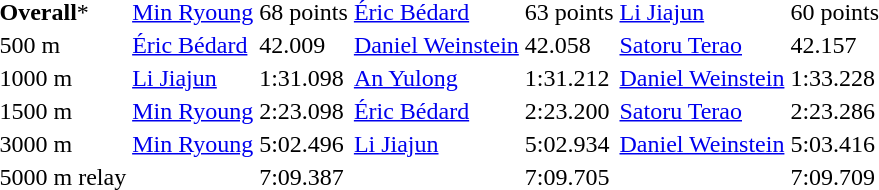<table>
<tr>
<td><strong>Overall</strong>*</td>
<td><a href='#'>Min Ryoung</a> <br> </td>
<td>68 points</td>
<td><a href='#'>Éric Bédard</a> <br> </td>
<td>63 points</td>
<td><a href='#'>Li Jiajun</a> <br> </td>
<td>60 points</td>
</tr>
<tr>
<td>500 m</td>
<td><a href='#'>Éric Bédard</a> <br> </td>
<td>42.009</td>
<td><a href='#'>Daniel Weinstein</a> <br> </td>
<td>42.058</td>
<td><a href='#'>Satoru Terao</a> <br> </td>
<td>42.157</td>
</tr>
<tr>
<td>1000 m</td>
<td><a href='#'>Li Jiajun</a> <br> </td>
<td>1:31.098</td>
<td><a href='#'>An Yulong</a> <br> </td>
<td>1:31.212</td>
<td><a href='#'>Daniel Weinstein</a> <br> </td>
<td>1:33.228</td>
</tr>
<tr>
<td>1500 m</td>
<td><a href='#'>Min Ryoung</a> <br> </td>
<td>2:23.098</td>
<td><a href='#'>Éric Bédard</a> <br> </td>
<td>2:23.200</td>
<td><a href='#'>Satoru Terao</a> <br> </td>
<td>2:23.286</td>
</tr>
<tr>
<td>3000 m</td>
<td><a href='#'>Min Ryoung</a> <br> </td>
<td>5:02.496</td>
<td><a href='#'>Li Jiajun</a> <br> </td>
<td>5:02.934</td>
<td><a href='#'>Daniel Weinstein</a> <br> </td>
<td>5:03.416</td>
</tr>
<tr>
<td>5000 m relay</td>
<td></td>
<td>7:09.387</td>
<td></td>
<td>7:09.705</td>
<td></td>
<td>7:09.709</td>
</tr>
</table>
